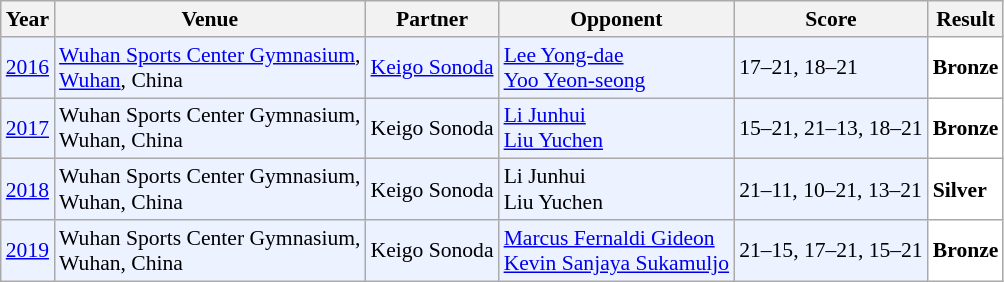<table class="sortable wikitable" style="font-size: 90%;">
<tr>
<th>Year</th>
<th>Venue</th>
<th>Partner</th>
<th>Opponent</th>
<th>Score</th>
<th>Result</th>
</tr>
<tr style="background:#ECF2FF">
<td align="center"><a href='#'>2016</a></td>
<td align="left"><a href='#'>Wuhan Sports Center Gymnasium</a>,<br><a href='#'>Wuhan</a>, China</td>
<td align="left"> <a href='#'>Keigo Sonoda</a></td>
<td align="left"> <a href='#'>Lee Yong-dae</a><br> <a href='#'>Yoo Yeon-seong</a></td>
<td align="left">17–21, 18–21</td>
<td style="text-align:left; background:white"> <strong>Bronze</strong></td>
</tr>
<tr style="background:#ECF2FF">
<td align="center"><a href='#'>2017</a></td>
<td align="left">Wuhan Sports Center Gymnasium,<br>Wuhan, China</td>
<td align="left"> Keigo Sonoda</td>
<td align="left"> <a href='#'>Li Junhui</a><br> <a href='#'>Liu Yuchen</a></td>
<td align="left">15–21, 21–13, 18–21</td>
<td style="text-align:left; background:white"> <strong>Bronze</strong></td>
</tr>
<tr style="background:#ECF2FF">
<td align="center"><a href='#'>2018</a></td>
<td align="left">Wuhan Sports Center Gymnasium,<br>Wuhan, China</td>
<td align="left"> Keigo Sonoda</td>
<td align="left"> Li Junhui<br> Liu Yuchen</td>
<td align="left">21–11, 10–21, 13–21</td>
<td style="text-align:left; background:white"> <strong>Silver</strong></td>
</tr>
<tr style="background:#ECF2FF">
<td align="center"><a href='#'>2019</a></td>
<td align="left">Wuhan Sports Center Gymnasium,<br>Wuhan, China</td>
<td align="left"> Keigo Sonoda</td>
<td align="left"> <a href='#'>Marcus Fernaldi Gideon</a><br> <a href='#'>Kevin Sanjaya Sukamuljo</a></td>
<td align="left">21–15, 17–21, 15–21</td>
<td style="text-align:left; background:white"> <strong>Bronze</strong></td>
</tr>
</table>
